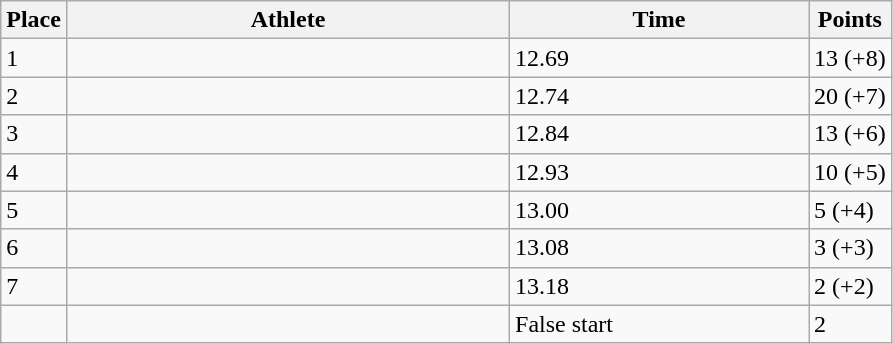<table class="wikitable sortable">
<tr>
<th>Place</th>
<th style="width:18em">Athlete</th>
<th style="width:12em">Time</th>
<th>Points</th>
</tr>
<tr>
<td>1</td>
<td></td>
<td>12.69</td>
<td>13 (+8)</td>
</tr>
<tr>
<td>2</td>
<td></td>
<td>12.74</td>
<td>20 (+7)</td>
</tr>
<tr>
<td>3</td>
<td></td>
<td>12.84</td>
<td>13 (+6)</td>
</tr>
<tr>
<td>4</td>
<td></td>
<td>12.93</td>
<td>10 (+5)</td>
</tr>
<tr>
<td>5</td>
<td></td>
<td>13.00</td>
<td>5 (+4)</td>
</tr>
<tr>
<td>6</td>
<td></td>
<td>13.08</td>
<td>3 (+3)</td>
</tr>
<tr>
<td>7</td>
<td></td>
<td>13.18</td>
<td>2 (+2)</td>
</tr>
<tr>
<td data-sort-value=8></td>
<td></td>
<td>False start</td>
<td>2</td>
</tr>
</table>
